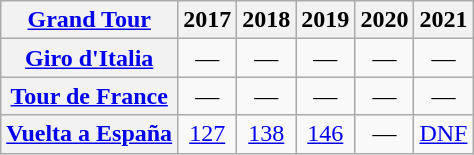<table class="wikitable plainrowheaders">
<tr>
<th scope="col"><a href='#'>Grand Tour</a></th>
<th scope="col">2017</th>
<th scope="col">2018</th>
<th scope="col">2019</th>
<th scope="col">2020</th>
<th scope="col">2021</th>
</tr>
<tr style="text-align:center;">
<th scope="row"> <a href='#'>Giro d'Italia</a></th>
<td>—</td>
<td>—</td>
<td>—</td>
<td>—</td>
<td>—</td>
</tr>
<tr style="text-align:center;">
<th scope="row"> <a href='#'>Tour de France</a></th>
<td>—</td>
<td>—</td>
<td>—</td>
<td>—</td>
<td>—</td>
</tr>
<tr style="text-align:center;">
<th scope="row"> <a href='#'>Vuelta a España</a></th>
<td><a href='#'>127</a></td>
<td><a href='#'>138</a></td>
<td><a href='#'>146</a></td>
<td>—</td>
<td><a href='#'>DNF</a></td>
</tr>
</table>
